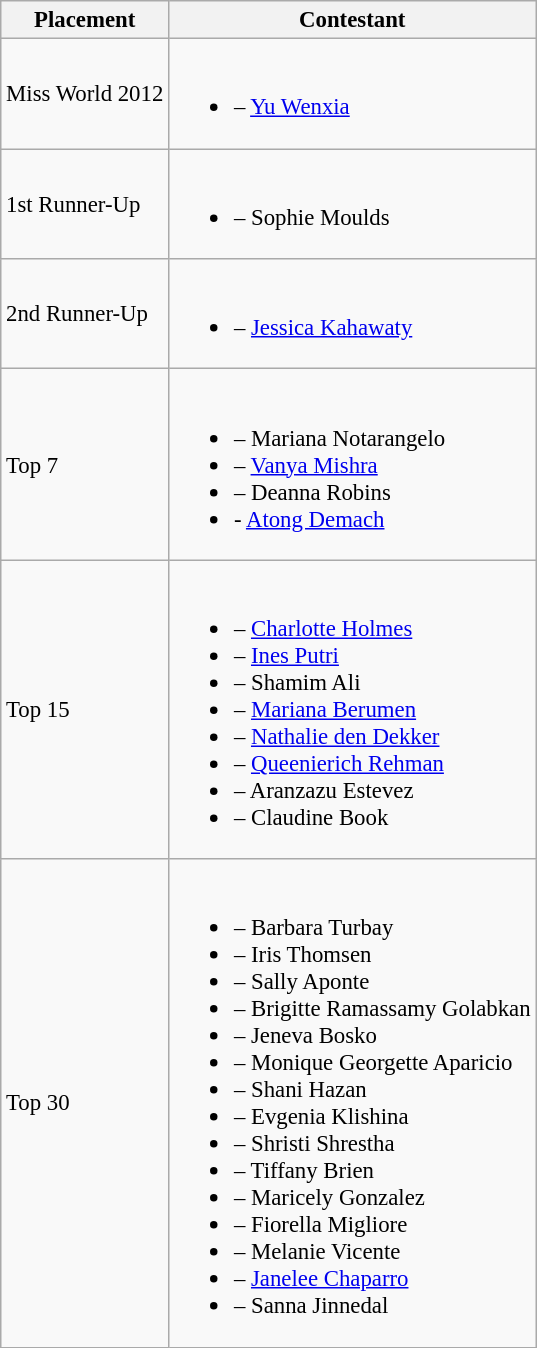<table class="wikitable sortable" style="font-size:95%;">
<tr>
<th>Placement</th>
<th>Contestant</th>
</tr>
<tr>
<td>Miss World 2012</td>
<td><br><ul><li> – <a href='#'>Yu Wenxia</a></li></ul></td>
</tr>
<tr>
<td>1st Runner-Up</td>
<td><br><ul><li> – Sophie Moulds</li></ul></td>
</tr>
<tr>
<td>2nd Runner-Up</td>
<td><br><ul><li> – <a href='#'>Jessica Kahawaty</a></li></ul></td>
</tr>
<tr>
<td>Top 7</td>
<td><br><ul><li> – Mariana Notarangelo</li><li> – <a href='#'>Vanya Mishra</a></li><li> – Deanna Robins</li><li> - <a href='#'>Atong Demach</a></li></ul></td>
</tr>
<tr>
<td>Top 15</td>
<td><br><ul><li> – <a href='#'>Charlotte Holmes</a></li><li> – <a href='#'>Ines Putri</a></li><li> – Shamim Ali</li><li> – <a href='#'>Mariana Berumen</a></li><li> – <a href='#'>Nathalie den Dekker</a></li><li> – <a href='#'>Queenierich Rehman</a></li><li> – Aranzazu Estevez</li><li> – Claudine Book</li></ul></td>
</tr>
<tr>
<td>Top 30</td>
<td><br><ul><li> – Barbara Turbay</li><li> – Iris Thomsen</li><li> – Sally Aponte</li><li> – Brigitte Ramassamy Golabkan</li><li> – Jeneva Bosko</li><li> – Monique Georgette Aparicio</li><li> – Shani Hazan</li><li> – Evgenia Klishina</li><li> – Shristi Shrestha</li><li> – Tiffany Brien</li><li> –  Maricely Gonzalez</li><li> –  Fiorella Migliore</li><li> – Melanie Vicente</li><li> – <a href='#'>Janelee Chaparro</a></li><li> – Sanna Jinnedal</li></ul></td>
</tr>
</table>
